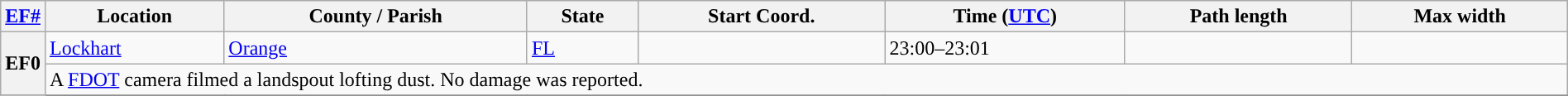<table class="wikitable sortable" style="width:100%;">
<tr>
<th scope="col" width="2%" align="center"><a href='#'>EF#</a></th>
<th scope="col" align="center" class="unsortable">Location</th>
<th scope="col" align="center" class="unsortable">County / Parish</th>
<th scope="col" align="center">State</th>
<th scope="col" align="center">Start Coord.</th>
<th scope="col" align="center">Time (<a href='#'>UTC</a>)</th>
<th scope="col" align="center">Path length</th>
<th scope="col" align="center">Max width</th>
</tr>
<tr>
<th scope="row" rowspan="2" style="background-color:#">EF0</th>
<td><a href='#'>Lockhart</a></td>
<td><a href='#'>Orange</a></td>
<td><a href='#'>FL</a></td>
<td></td>
<td>23:00–23:01</td>
<td></td>
<td></td>
</tr>
<tr class="expand-child">
<td colspan="8" style=" border-bottom: 1px solid black;">A <a href='#'>FDOT</a> camera filmed a landspout lofting dust. No damage was reported.</td>
</tr>
<tr>
</tr>
</table>
